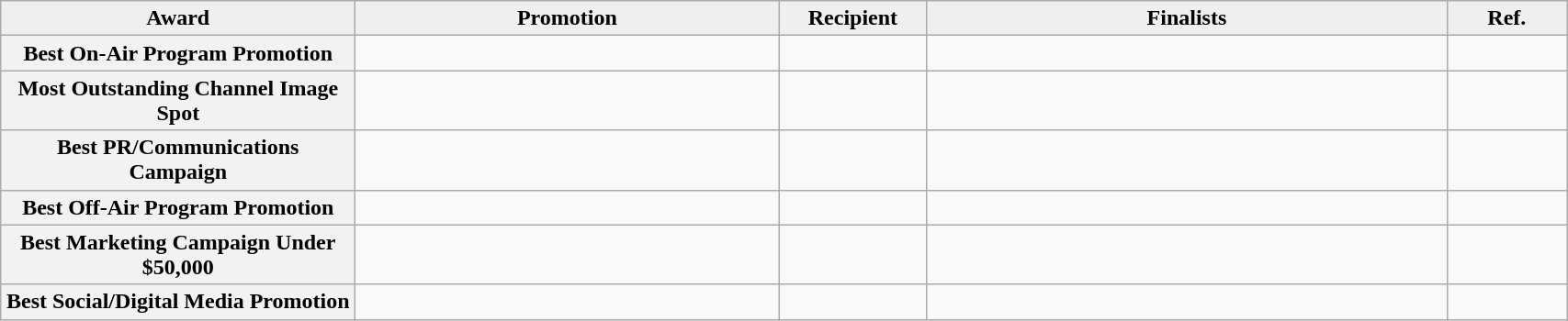<table class="wikitable sortable" width=90%>
<tr>
<th style="background:#efefef;" class="unsortable" width="250">Award</th>
<th style="background:#efefef;" width="300">Promotion</th>
<th style="background:#efefef;" width="100">Recipient</th>
<th style="background:#efefef;" class="unsortable" width="370">Finalists</th>
<th style="background:#efefef;" class="unsortable">Ref.</th>
</tr>
<tr>
<th>Best On-Air Program Promotion</th>
<td></td>
<td></td>
<td></td>
<td style="text-align:center;"></td>
</tr>
<tr>
<th>Most Outstanding Channel Image Spot</th>
<td></td>
<td></td>
<td></td>
<td style="text-align:center;"></td>
</tr>
<tr>
<th>Best PR/Communications Campaign</th>
<td></td>
<td></td>
<td></td>
<td style="text-align:center;"></td>
</tr>
<tr>
<th>Best Off-Air Program Promotion</th>
<td></td>
<td></td>
<td></td>
<td style="text-align:center;"></td>
</tr>
<tr>
<th>Best Marketing Campaign Under $50,000</th>
<td></td>
<td></td>
<td></td>
<td style="text-align:center;"></td>
</tr>
<tr>
<th>Best Social/Digital Media Promotion</th>
<td></td>
<td></td>
<td></td>
<td style="text-align:center;"></td>
</tr>
</table>
